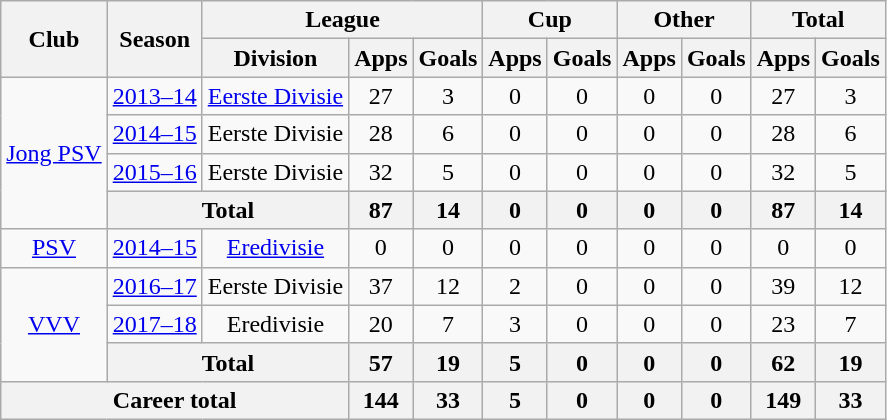<table class="wikitable" style="text-align: center">
<tr>
<th rowspan="2">Club</th>
<th rowspan="2">Season</th>
<th colspan="3">League</th>
<th colspan="2">Cup</th>
<th colspan="2">Other</th>
<th colspan="2">Total</th>
</tr>
<tr>
<th>Division</th>
<th>Apps</th>
<th>Goals</th>
<th>Apps</th>
<th>Goals</th>
<th>Apps</th>
<th>Goals</th>
<th>Apps</th>
<th>Goals</th>
</tr>
<tr>
<td rowspan="4"><a href='#'>Jong PSV</a></td>
<td><a href='#'>2013–14</a></td>
<td><a href='#'>Eerste Divisie</a></td>
<td>27</td>
<td>3</td>
<td>0</td>
<td>0</td>
<td>0</td>
<td>0</td>
<td>27</td>
<td>3</td>
</tr>
<tr>
<td><a href='#'>2014–15</a></td>
<td>Eerste Divisie</td>
<td>28</td>
<td>6</td>
<td>0</td>
<td>0</td>
<td>0</td>
<td>0</td>
<td>28</td>
<td>6</td>
</tr>
<tr>
<td><a href='#'>2015–16</a></td>
<td>Eerste Divisie</td>
<td>32</td>
<td>5</td>
<td>0</td>
<td>0</td>
<td>0</td>
<td>0</td>
<td>32</td>
<td>5</td>
</tr>
<tr>
<th colspan="2">Total</th>
<th>87</th>
<th>14</th>
<th>0</th>
<th>0</th>
<th>0</th>
<th>0</th>
<th>87</th>
<th>14</th>
</tr>
<tr>
<td><a href='#'>PSV</a></td>
<td><a href='#'>2014–15</a></td>
<td><a href='#'>Eredivisie</a></td>
<td>0</td>
<td>0</td>
<td>0</td>
<td>0</td>
<td>0</td>
<td>0</td>
<td>0</td>
<td>0</td>
</tr>
<tr>
<td rowspan="3"><a href='#'>VVV</a></td>
<td><a href='#'>2016–17</a></td>
<td>Eerste Divisie</td>
<td>37</td>
<td>12</td>
<td>2</td>
<td>0</td>
<td>0</td>
<td>0</td>
<td>39</td>
<td>12</td>
</tr>
<tr>
<td><a href='#'>2017–18</a></td>
<td>Eredivisie</td>
<td>20</td>
<td>7</td>
<td>3</td>
<td>0</td>
<td>0</td>
<td>0</td>
<td>23</td>
<td>7</td>
</tr>
<tr>
<th colspan="2">Total</th>
<th>57</th>
<th>19</th>
<th>5</th>
<th>0</th>
<th>0</th>
<th>0</th>
<th>62</th>
<th>19</th>
</tr>
<tr>
<th colspan="3">Career total</th>
<th>144</th>
<th>33</th>
<th>5</th>
<th>0</th>
<th>0</th>
<th>0</th>
<th>149</th>
<th>33</th>
</tr>
</table>
